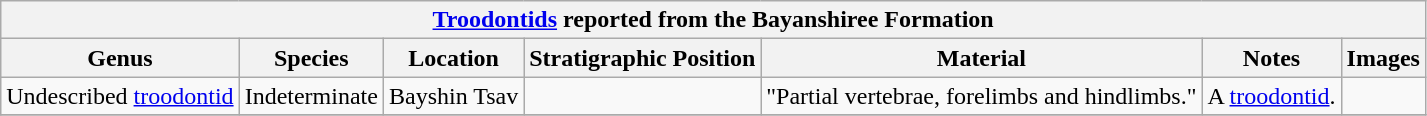<table class="wikitable" align="center">
<tr>
<th colspan="7" align="center"><strong><a href='#'>Troodontids</a> reported from the Bayanshiree Formation</strong></th>
</tr>
<tr>
<th>Genus</th>
<th>Species</th>
<th>Location</th>
<th>Stratigraphic Position</th>
<th>Material</th>
<th>Notes</th>
<th>Images</th>
</tr>
<tr>
<td>Undescribed <a href='#'>troodontid</a></td>
<td>Indeterminate</td>
<td>Bayshin Tsav</td>
<td></td>
<td>"Partial vertebrae, forelimbs and hindlimbs."</td>
<td>A <a href='#'>troodontid</a>.</td>
<td></td>
</tr>
<tr>
</tr>
</table>
